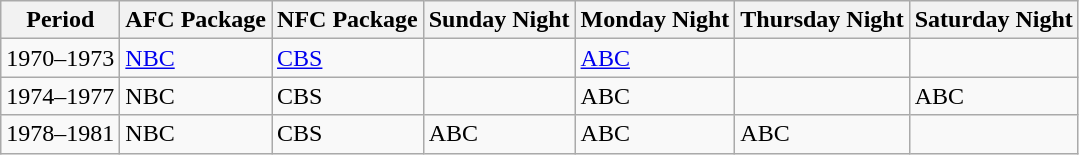<table class="wikitable sortable plainrowheaders">
<tr>
<th scope="col">Period</th>
<th scope="col">AFC Package</th>
<th scope="col">NFC Package</th>
<th scope="col">Sunday Night</th>
<th scope="col">Monday Night</th>
<th scope="col">Thursday Night</th>
<th scope="col">Saturday Night</th>
</tr>
<tr>
<td>1970–1973</td>
<td><a href='#'>NBC</a></td>
<td><a href='#'>CBS</a></td>
<td></td>
<td><a href='#'>ABC</a></td>
<td></td>
<td></td>
</tr>
<tr>
<td>1974–1977</td>
<td>NBC</td>
<td>CBS</td>
<td></td>
<td>ABC</td>
<td></td>
<td>ABC</td>
</tr>
<tr>
<td>1978–1981</td>
<td>NBC</td>
<td>CBS</td>
<td>ABC</td>
<td>ABC</td>
<td>ABC</td>
<td></td>
</tr>
</table>
